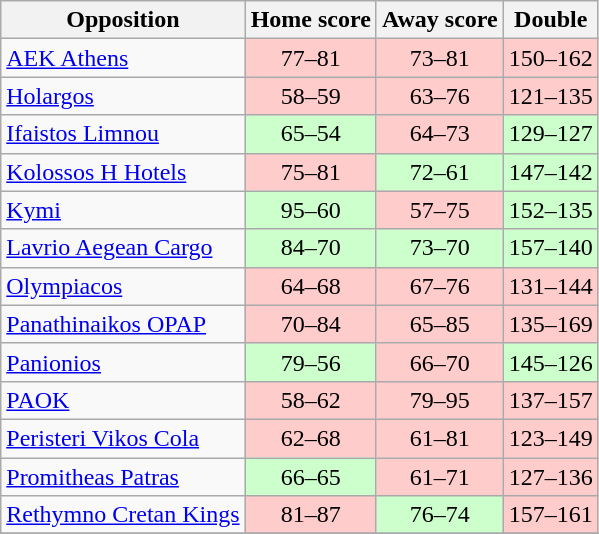<table class="wikitable" style="text-align: center;">
<tr>
<th>Opposition</th>
<th>Home score</th>
<th>Away score</th>
<th>Double</th>
</tr>
<tr>
<td align="left"><a href='#'>AEK Athens</a></td>
<td bgcolor=#fcc>77–81</td>
<td bgcolor=#fcc>73–81</td>
<td bgcolor=#fcc>150–162</td>
</tr>
<tr>
<td align="left"><a href='#'>Holargos</a></td>
<td bgcolor=#fcc>58–59</td>
<td bgcolor=#fcc>63–76</td>
<td bgcolor=#fcc>121–135</td>
</tr>
<tr>
<td align="left"><a href='#'>Ifaistos Limnou</a></td>
<td bgcolor=#cfc>65–54</td>
<td bgcolor=#fcc>64–73</td>
<td bgcolor=#cfc>129–127</td>
</tr>
<tr>
<td align="left"><a href='#'>Kolossos H Hotels</a></td>
<td bgcolor=#fcc>75–81</td>
<td bgcolor=#cfc>72–61</td>
<td bgcolor=#cfc>147–142</td>
</tr>
<tr>
<td align="left"><a href='#'>Kymi</a></td>
<td bgcolor=#cfc>95–60</td>
<td bgcolor=#fcc>57–75</td>
<td bgcolor=#cfc>152–135</td>
</tr>
<tr>
<td align="left"><a href='#'>Lavrio Aegean Cargo</a></td>
<td bgcolor=#cfc>84–70</td>
<td bgcolor=#cfc>73–70</td>
<td bgcolor=#cfc>157–140</td>
</tr>
<tr>
<td align="left"><a href='#'>Olympiacos</a></td>
<td bgcolor=#fcc>64–68</td>
<td bgcolor=#fcc>67–76</td>
<td bgcolor=#fcc>131–144</td>
</tr>
<tr>
<td align="left"><a href='#'>Panathinaikos OPAP</a></td>
<td bgcolor=#fcc>70–84</td>
<td bgcolor=#fcc>65–85</td>
<td bgcolor=#fcc>135–169</td>
</tr>
<tr>
<td align="left"><a href='#'>Panionios</a></td>
<td bgcolor=#cfc>79–56</td>
<td bgcolor=#fcc>66–70</td>
<td bgcolor=#cfc>145–126</td>
</tr>
<tr>
<td align="left"><a href='#'>PAOK</a></td>
<td bgcolor=#fcc>58–62</td>
<td bgcolor=#fcc>79–95</td>
<td bgcolor=#fcc>137–157</td>
</tr>
<tr>
<td align="left"><a href='#'>Peristeri Vikos Cola</a></td>
<td bgcolor=#fcc>62–68</td>
<td bgcolor=#fcc>61–81</td>
<td bgcolor=#fcc>123–149</td>
</tr>
<tr>
<td align="left"><a href='#'>Promitheas Patras</a></td>
<td bgcolor=#cfc>66–65</td>
<td bgcolor=#fcc>61–71</td>
<td bgcolor=#fcc>127–136</td>
</tr>
<tr>
<td align="left"><a href='#'>Rethymno Cretan Kings</a></td>
<td bgcolor=#fcc>81–87</td>
<td bgcolor=#cfc>76–74</td>
<td bgcolor=#fcc>157–161</td>
</tr>
<tr>
</tr>
</table>
